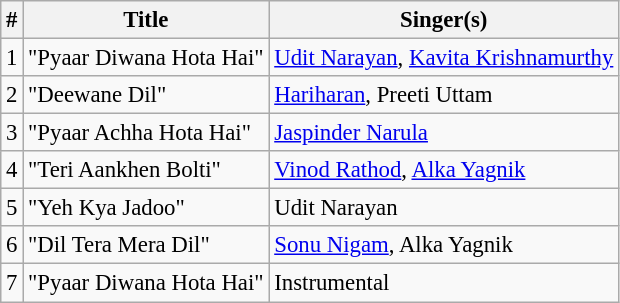<table class="wikitable" style="font-size:95%;">
<tr>
<th>#</th>
<th>Title</th>
<th>Singer(s)</th>
</tr>
<tr>
<td>1</td>
<td>"Pyaar Diwana Hota Hai"</td>
<td><a href='#'>Udit Narayan</a>, <a href='#'>Kavita Krishnamurthy</a></td>
</tr>
<tr>
<td>2</td>
<td>"Deewane Dil"</td>
<td><a href='#'>Hariharan</a>, Preeti Uttam</td>
</tr>
<tr>
<td>3</td>
<td>"Pyaar Achha Hota Hai"</td>
<td><a href='#'>Jaspinder Narula</a></td>
</tr>
<tr>
<td>4</td>
<td>"Teri Aankhen Bolti"</td>
<td><a href='#'>Vinod Rathod</a>, <a href='#'>Alka Yagnik</a></td>
</tr>
<tr>
<td>5</td>
<td>"Yeh Kya Jadoo"</td>
<td>Udit Narayan</td>
</tr>
<tr>
<td>6</td>
<td>"Dil Tera Mera Dil"</td>
<td><a href='#'>Sonu Nigam</a>, Alka Yagnik</td>
</tr>
<tr>
<td>7</td>
<td>"Pyaar Diwana Hota Hai"</td>
<td>Instrumental</td>
</tr>
</table>
